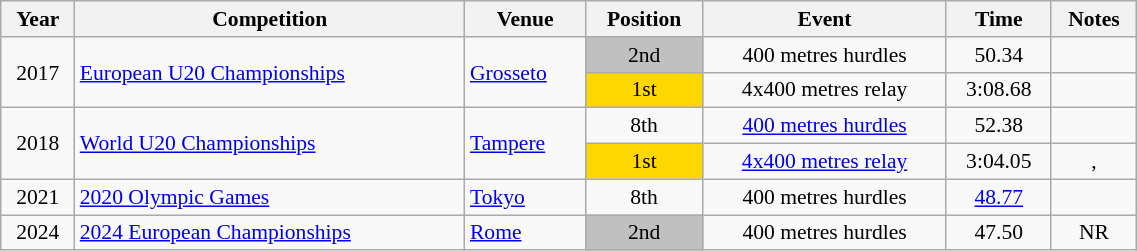<table class="wikitable" width=60% style="font-size:90%; text-align:center;">
<tr>
<th>Year</th>
<th>Competition</th>
<th>Venue</th>
<th>Position</th>
<th>Event</th>
<th>Time</th>
<th>Notes</th>
</tr>
<tr>
<td rowspan=2>2017</td>
<td align=left rowspan=2><a href='#'>European U20 Championships</a></td>
<td align=left rowspan=2> <a href='#'>Grosseto</a></td>
<td bgcolor=silver>2nd</td>
<td>400 metres hurdles</td>
<td>50.34</td>
<td></td>
</tr>
<tr>
<td bgcolor=gold>1st</td>
<td>4x400 metres relay</td>
<td>3:08.68</td>
<td></td>
</tr>
<tr>
<td rowspan=2>2018</td>
<td align=left rowspan=2><a href='#'>World U20 Championships</a></td>
<td align=left rowspan=2> <a href='#'>Tampere</a></td>
<td>8th</td>
<td><a href='#'>400 metres hurdles</a></td>
<td>52.38</td>
<td></td>
</tr>
<tr>
<td bgcolor=gold>1st</td>
<td><a href='#'>4x400 metres relay</a></td>
<td>3:04.05</td>
<td>, </td>
</tr>
<tr>
<td>2021</td>
<td align=left><a href='#'>2020 Olympic Games</a></td>
<td align=left> <a href='#'>Tokyo</a></td>
<td>8th</td>
<td>400 metres hurdles</td>
<td><a href='#'>48.77</a></td>
</tr>
<tr>
<td>2024</td>
<td align=left><a href='#'> 2024 European Championships</a></td>
<td align=left> <a href='#'>Rome</a></td>
<td bgcolor=silver>2nd</td>
<td>400 metres hurdles</td>
<td>47.50</td>
<td>NR</td>
</tr>
</table>
